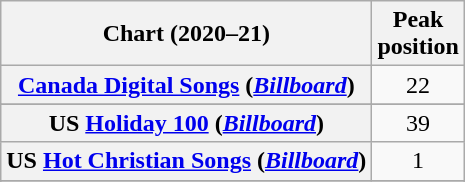<table class="wikitable sortable plainrowheaders" style="text-align:center">
<tr>
<th scope="col">Chart (2020–21)</th>
<th scope="col">Peak<br>position</th>
</tr>
<tr>
<th scope="row"><a href='#'>Canada Digital Songs</a> (<em><a href='#'>Billboard</a></em>)</th>
<td>22</td>
</tr>
<tr>
</tr>
<tr>
</tr>
<tr>
</tr>
<tr>
<th scope="row">US <a href='#'>Holiday 100</a> (<em><a href='#'>Billboard</a></em>)</th>
<td>39</td>
</tr>
<tr>
<th scope="row">US <a href='#'>Hot Christian Songs</a> (<em><a href='#'>Billboard</a></em>)</th>
<td>1</td>
</tr>
<tr>
</tr>
<tr>
</tr>
<tr>
</tr>
</table>
